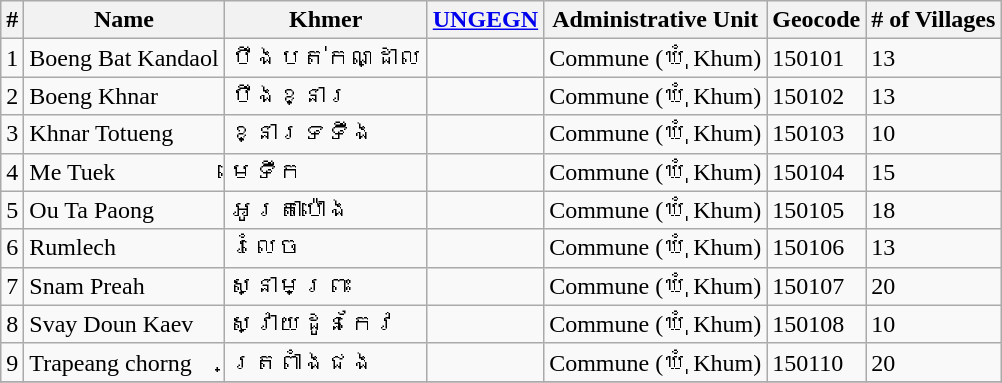<table class="wikitable sortable">
<tr>
<th>#</th>
<th>Name</th>
<th>Khmer</th>
<th><a href='#'>UNGEGN</a></th>
<th>Administrative Unit</th>
<th>Geocode</th>
<th># of Villages</th>
</tr>
<tr>
<td>1</td>
<td>Boeng Bat Kandaol</td>
<td>បឹងបត់កណ្ដាល</td>
<td></td>
<td>Commune (ឃុំ Khum)</td>
<td>150101</td>
<td>13</td>
</tr>
<tr>
<td>2</td>
<td>Boeng Khnar</td>
<td>បឹងខ្នារ</td>
<td></td>
<td>Commune (ឃុំ Khum)</td>
<td>150102</td>
<td>13</td>
</tr>
<tr>
<td>3</td>
<td>Khnar Totueng</td>
<td>ខ្នារទទឹង</td>
<td></td>
<td>Commune (ឃុំ Khum)</td>
<td>150103</td>
<td>10</td>
</tr>
<tr>
<td>4</td>
<td>Me Tuek</td>
<td>មេទឹក</td>
<td></td>
<td>Commune (ឃុំ Khum)</td>
<td>150104</td>
<td>15</td>
</tr>
<tr>
<td>5</td>
<td>Ou Ta Paong</td>
<td>អូរតាប៉ោង</td>
<td></td>
<td>Commune (ឃុំ Khum)</td>
<td>150105</td>
<td>18</td>
</tr>
<tr>
<td>6</td>
<td>Rumlech</td>
<td>រំលេច</td>
<td></td>
<td>Commune (ឃុំ Khum)</td>
<td>150106</td>
<td>13</td>
</tr>
<tr>
<td>7</td>
<td>Snam Preah</td>
<td>ស្នាមព្រះ</td>
<td></td>
<td>Commune (ឃុំ Khum)</td>
<td>150107</td>
<td>20</td>
</tr>
<tr>
<td>8</td>
<td>Svay Doun Kaev</td>
<td>ស្វាយដូនកែវ</td>
<td></td>
<td>Commune (ឃុំ Khum)</td>
<td>150108</td>
<td>10</td>
</tr>
<tr>
<td>9</td>
<td>Trapeang chorng</td>
<td>ត្រពាំងជង</td>
<td></td>
<td>Commune (ឃុំ Khum)</td>
<td>150110</td>
<td>20</td>
</tr>
<tr>
</tr>
</table>
